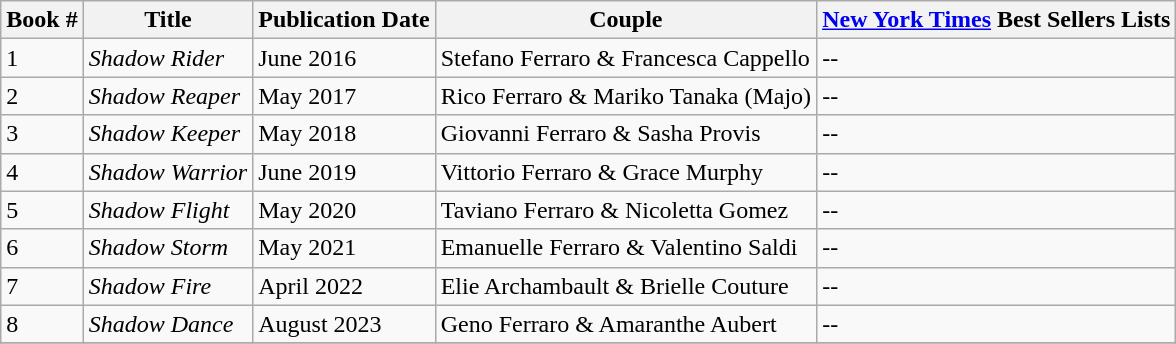<table class="wikitable sortable mw-collapsible">
<tr>
<th>Book #</th>
<th>Title</th>
<th>Publication Date</th>
<th>Couple</th>
<th><a href='#'>New York Times</a> Best Sellers Lists</th>
</tr>
<tr>
<td>1</td>
<td><em>Shadow Rider</em></td>
<td>June 2016</td>
<td>Stefano Ferraro & Francesca Cappello</td>
<td>--</td>
</tr>
<tr>
<td>2</td>
<td><em>Shadow Reaper</em></td>
<td>May 2017</td>
<td>Rico Ferraro & Mariko Tanaka (Majo)</td>
<td>--</td>
</tr>
<tr>
<td>3</td>
<td><em>Shadow Keeper</em></td>
<td>May 2018</td>
<td>Giovanni Ferraro & Sasha Provis</td>
<td>--</td>
</tr>
<tr>
<td>4</td>
<td><em>Shadow Warrior</em></td>
<td>June 2019</td>
<td>Vittorio Ferraro & Grace Murphy</td>
<td>--</td>
</tr>
<tr>
<td>5</td>
<td><em>Shadow Flight</em></td>
<td>May 2020</td>
<td>Taviano Ferraro & Nicoletta Gomez</td>
<td>--</td>
</tr>
<tr>
<td>6</td>
<td><em>Shadow Storm</em></td>
<td>May 2021</td>
<td>Emanuelle Ferraro & Valentino Saldi</td>
<td>--</td>
</tr>
<tr>
<td>7</td>
<td><em>Shadow Fire</em></td>
<td>April 2022 </td>
<td>Elie Archambault & Brielle Couture</td>
<td>--</td>
</tr>
<tr>
<td>8</td>
<td><em>Shadow Dance</em></td>
<td>August 2023</td>
<td>Geno Ferraro & Amaranthe Aubert</td>
<td>--</td>
</tr>
<tr>
</tr>
</table>
